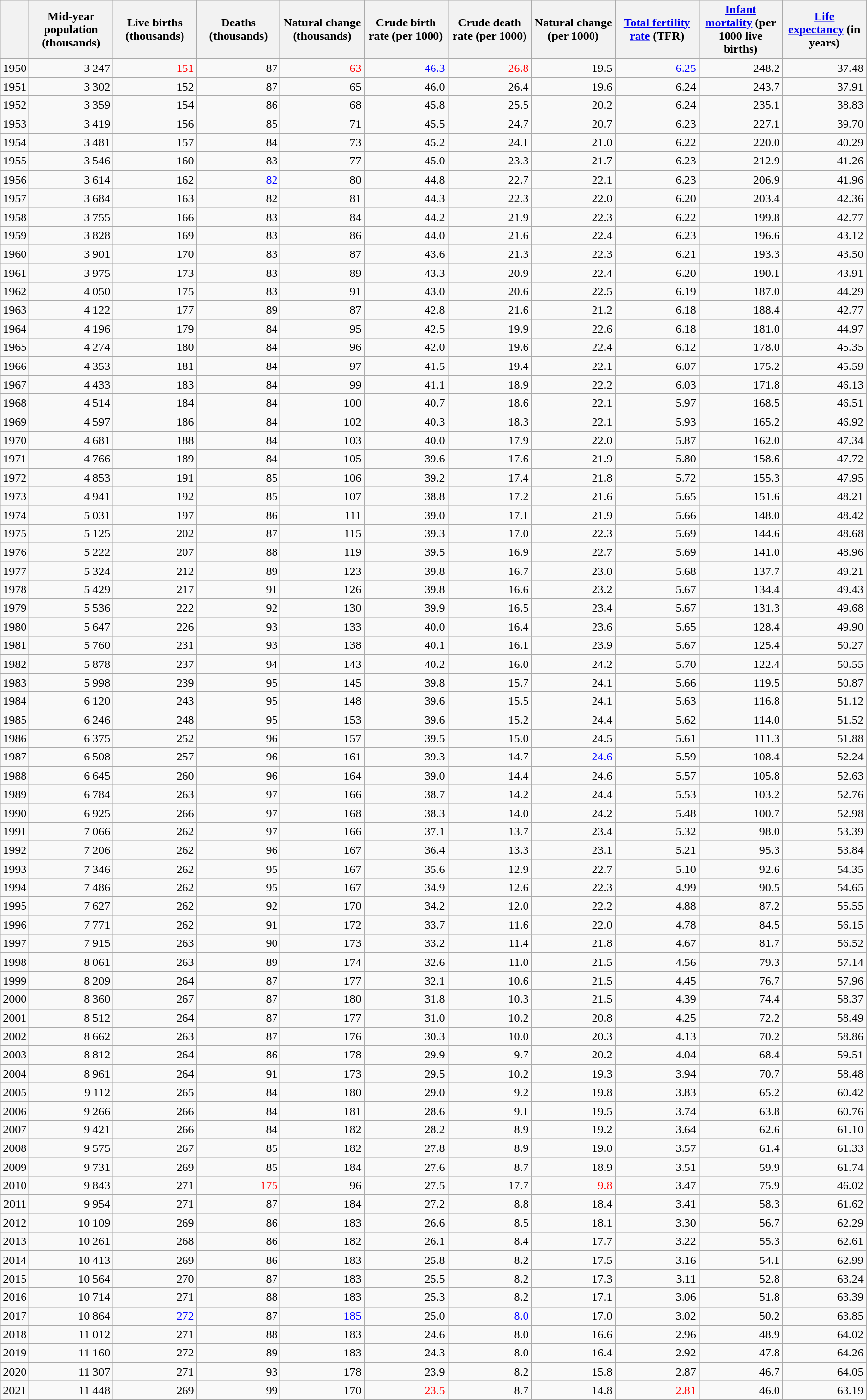<table class="wikitable sortable" style="text-align:right">
<tr>
<th></th>
<th style="width:80pt;">Mid-year population (thousands)</th>
<th style="width:80pt;">Live births (thousands)</th>
<th style="width:80pt;">Deaths (thousands)</th>
<th style="width:80pt;">Natural change (thousands)</th>
<th style="width:80pt;">Crude birth rate (per 1000)</th>
<th style="width:80pt;">Crude death rate (per 1000)</th>
<th style="width:80pt;">Natural change (per 1000)</th>
<th style="width:80pt;"><a href='#'>Total fertility rate</a> (TFR)</th>
<th style="width:80pt;"><a href='#'>Infant mortality</a> (per 1000 live births)</th>
<th style="width:80pt;"><a href='#'>Life expectancy</a> (in years)</th>
</tr>
<tr>
<td>1950</td>
<td>3 247</td>
<td style="color:red;">151</td>
<td>87</td>
<td style="color:red;">63</td>
<td style="color:blue;">46.3</td>
<td style="color:red;">26.8</td>
<td>19.5</td>
<td style="color:blue;">6.25</td>
<td>248.2</td>
<td>37.48</td>
</tr>
<tr>
<td>1951</td>
<td>  3 302</td>
<td>  152</td>
<td>  87</td>
<td>  65</td>
<td>46.0</td>
<td>26.4</td>
<td>19.6</td>
<td>6.24</td>
<td>243.7</td>
<td>37.91</td>
</tr>
<tr>
<td>1952</td>
<td>  3 359</td>
<td>  154</td>
<td>  86</td>
<td>  68</td>
<td>45.8</td>
<td>25.5</td>
<td>20.2</td>
<td>6.24</td>
<td>235.1</td>
<td>38.83</td>
</tr>
<tr>
<td>1953</td>
<td>  3 419</td>
<td>  156</td>
<td>  85</td>
<td>  71</td>
<td>45.5</td>
<td>24.7</td>
<td>20.7</td>
<td>6.23</td>
<td>227.1</td>
<td>39.70</td>
</tr>
<tr>
<td>1954</td>
<td>  3 481</td>
<td>  157</td>
<td>  84</td>
<td>  73</td>
<td>45.2</td>
<td>24.1</td>
<td>21.0</td>
<td>6.22</td>
<td>220.0</td>
<td>40.29</td>
</tr>
<tr>
<td>1955</td>
<td>  3 546</td>
<td>  160</td>
<td>  83</td>
<td>  77</td>
<td>45.0</td>
<td>23.3</td>
<td>21.7</td>
<td>6.23</td>
<td>212.9</td>
<td>41.26</td>
</tr>
<tr>
<td>1956</td>
<td>  3 614</td>
<td>  162</td>
<td   style="color:blue;">82</td>
<td>  80</td>
<td>44.8</td>
<td>22.7</td>
<td>22.1</td>
<td>6.23</td>
<td>206.9</td>
<td>41.96</td>
</tr>
<tr>
<td>1957</td>
<td>  3 684</td>
<td>  163</td>
<td>  82</td>
<td>  81</td>
<td>44.3</td>
<td>22.3</td>
<td>22.0</td>
<td>6.20</td>
<td>203.4</td>
<td>42.36</td>
</tr>
<tr>
<td>1958</td>
<td>  3 755</td>
<td>  166</td>
<td>  83</td>
<td>  84</td>
<td>44.2</td>
<td>21.9</td>
<td>22.3</td>
<td>6.22</td>
<td>199.8</td>
<td>42.77</td>
</tr>
<tr>
<td>1959</td>
<td>  3 828</td>
<td>  169</td>
<td>  83</td>
<td>  86</td>
<td>44.0</td>
<td>21.6</td>
<td>22.4</td>
<td>6.23</td>
<td>196.6</td>
<td>43.12</td>
</tr>
<tr>
<td>1960</td>
<td>  3 901</td>
<td>  170</td>
<td>  83</td>
<td>  87</td>
<td>43.6</td>
<td>21.3</td>
<td>22.3</td>
<td>6.21</td>
<td>193.3</td>
<td>43.50</td>
</tr>
<tr>
<td>1961</td>
<td>  3 975</td>
<td>  173</td>
<td>  83</td>
<td>  89</td>
<td>43.3</td>
<td>20.9</td>
<td>22.4</td>
<td>6.20</td>
<td>190.1</td>
<td>43.91</td>
</tr>
<tr>
<td>1962</td>
<td>  4 050</td>
<td>  175</td>
<td>  83</td>
<td>  91</td>
<td>43.0</td>
<td>20.6</td>
<td>22.5</td>
<td>6.19</td>
<td>187.0</td>
<td>44.29</td>
</tr>
<tr>
<td>1963</td>
<td>  4 122</td>
<td>  177</td>
<td>  89</td>
<td>  87</td>
<td>42.8</td>
<td>21.6</td>
<td>21.2</td>
<td>6.18</td>
<td>188.4</td>
<td>42.77</td>
</tr>
<tr>
<td>1964</td>
<td>  4 196</td>
<td>  179</td>
<td>  84</td>
<td>  95</td>
<td>42.5</td>
<td>19.9</td>
<td>22.6</td>
<td>6.18</td>
<td>181.0</td>
<td>44.97</td>
</tr>
<tr>
<td>1965</td>
<td>  4 274</td>
<td>  180</td>
<td>  84</td>
<td>  96</td>
<td>42.0</td>
<td>19.6</td>
<td>22.4</td>
<td>6.12</td>
<td>178.0</td>
<td>45.35</td>
</tr>
<tr>
<td>1966</td>
<td>  4 353</td>
<td>  181</td>
<td>  84</td>
<td>  97</td>
<td>41.5</td>
<td>19.4</td>
<td>22.1</td>
<td>6.07</td>
<td>175.2</td>
<td>45.59</td>
</tr>
<tr>
<td>1967</td>
<td>  4 433</td>
<td>  183</td>
<td>  84</td>
<td>  99</td>
<td>41.1</td>
<td>18.9</td>
<td>22.2</td>
<td>6.03</td>
<td>171.8</td>
<td>46.13</td>
</tr>
<tr>
<td>1968</td>
<td>  4 514</td>
<td>  184</td>
<td>  84</td>
<td>  100</td>
<td>40.7</td>
<td>18.6</td>
<td>22.1</td>
<td>5.97</td>
<td>168.5</td>
<td>46.51</td>
</tr>
<tr>
<td>1969</td>
<td>  4 597</td>
<td>  186</td>
<td>  84</td>
<td>  102</td>
<td>40.3</td>
<td>18.3</td>
<td>22.1</td>
<td>5.93</td>
<td>165.2</td>
<td>46.92</td>
</tr>
<tr>
<td>1970</td>
<td>  4 681</td>
<td>  188</td>
<td>  84</td>
<td>  103</td>
<td>40.0</td>
<td>17.9</td>
<td>22.0</td>
<td>5.87</td>
<td>162.0</td>
<td>47.34</td>
</tr>
<tr>
<td>1971</td>
<td>  4 766</td>
<td>  189</td>
<td>  84</td>
<td>  105</td>
<td>39.6</td>
<td>17.6</td>
<td>21.9</td>
<td>5.80</td>
<td>158.6</td>
<td>47.72</td>
</tr>
<tr>
<td>1972</td>
<td>  4 853</td>
<td>  191</td>
<td>  85</td>
<td>  106</td>
<td>39.2</td>
<td>17.4</td>
<td>21.8</td>
<td>5.72</td>
<td>155.3</td>
<td>47.95</td>
</tr>
<tr>
<td>1973</td>
<td>  4 941</td>
<td>  192</td>
<td>  85</td>
<td>  107</td>
<td>38.8</td>
<td>17.2</td>
<td>21.6</td>
<td>5.65</td>
<td>151.6</td>
<td>48.21</td>
</tr>
<tr>
<td>1974</td>
<td>  5 031</td>
<td>  197</td>
<td>  86</td>
<td>  111</td>
<td>39.0</td>
<td>17.1</td>
<td>21.9</td>
<td>5.66</td>
<td>148.0</td>
<td>48.42</td>
</tr>
<tr>
<td>1975</td>
<td>  5 125</td>
<td>  202</td>
<td>  87</td>
<td>  115</td>
<td>39.3</td>
<td>17.0</td>
<td>22.3</td>
<td>5.69</td>
<td>144.6</td>
<td>48.68</td>
</tr>
<tr>
<td>1976</td>
<td>  5 222</td>
<td>  207</td>
<td>  88</td>
<td>  119</td>
<td>39.5</td>
<td>16.9</td>
<td>22.7</td>
<td>5.69</td>
<td>141.0</td>
<td>48.96</td>
</tr>
<tr>
<td>1977</td>
<td>  5 324</td>
<td>  212</td>
<td>  89</td>
<td>  123</td>
<td>39.8</td>
<td>16.7</td>
<td>23.0</td>
<td>5.68</td>
<td>137.7</td>
<td>49.21</td>
</tr>
<tr>
<td>1978</td>
<td>  5 429</td>
<td>  217</td>
<td>  91</td>
<td>  126</td>
<td>39.8</td>
<td>16.6</td>
<td>23.2</td>
<td>5.67</td>
<td>134.4</td>
<td>49.43</td>
</tr>
<tr>
<td>1979</td>
<td>  5 536</td>
<td>  222</td>
<td>  92</td>
<td>  130</td>
<td>39.9</td>
<td>16.5</td>
<td>23.4</td>
<td>5.67</td>
<td>131.3</td>
<td>49.68</td>
</tr>
<tr>
<td>1980</td>
<td>  5 647</td>
<td>  226</td>
<td>  93</td>
<td>  133</td>
<td>40.0</td>
<td>16.4</td>
<td>23.6</td>
<td>5.65</td>
<td>128.4</td>
<td>49.90</td>
</tr>
<tr>
<td>1981</td>
<td>  5 760</td>
<td>  231</td>
<td>  93</td>
<td>  138</td>
<td>40.1</td>
<td>16.1</td>
<td>23.9</td>
<td>5.67</td>
<td>125.4</td>
<td>50.27</td>
</tr>
<tr>
<td>1982</td>
<td>  5 878</td>
<td>  237</td>
<td>  94</td>
<td>  143</td>
<td>40.2</td>
<td>16.0</td>
<td>24.2</td>
<td>5.70</td>
<td>122.4</td>
<td>50.55</td>
</tr>
<tr>
<td>1983</td>
<td>  5 998</td>
<td>  239</td>
<td>  95</td>
<td>  145</td>
<td>39.8</td>
<td>15.7</td>
<td>24.1</td>
<td>5.66</td>
<td>119.5</td>
<td>50.87</td>
</tr>
<tr>
<td>1984</td>
<td>  6 120</td>
<td>  243</td>
<td>  95</td>
<td>  148</td>
<td>39.6</td>
<td>15.5</td>
<td>24.1</td>
<td>5.63</td>
<td>116.8</td>
<td>51.12</td>
</tr>
<tr>
<td>1985</td>
<td>  6 246</td>
<td>  248</td>
<td>  95</td>
<td>  153</td>
<td>39.6</td>
<td>15.2</td>
<td>24.4</td>
<td>5.62</td>
<td>114.0</td>
<td>51.52</td>
</tr>
<tr>
<td>1986</td>
<td>  6 375</td>
<td>  252</td>
<td>  96</td>
<td>  157</td>
<td>39.5</td>
<td>15.0</td>
<td>24.5</td>
<td>5.61</td>
<td>111.3</td>
<td>51.88</td>
</tr>
<tr>
<td>1987</td>
<td>  6 508</td>
<td>  257</td>
<td>  96</td>
<td>  161</td>
<td>39.3</td>
<td>14.7</td>
<td style="color:blue;">24.6</td>
<td>5.59</td>
<td>108.4</td>
<td>52.24</td>
</tr>
<tr>
<td>1988</td>
<td>  6 645</td>
<td>  260</td>
<td>  96</td>
<td>  164</td>
<td>39.0</td>
<td>14.4</td>
<td>24.6</td>
<td>5.57</td>
<td>105.8</td>
<td>52.63</td>
</tr>
<tr>
<td>1989</td>
<td>  6 784</td>
<td>  263</td>
<td>  97</td>
<td>  166</td>
<td>38.7</td>
<td>14.2</td>
<td>24.4</td>
<td>5.53</td>
<td>103.2</td>
<td>52.76</td>
</tr>
<tr>
<td>1990</td>
<td>  6 925</td>
<td>  266</td>
<td>  97</td>
<td>  168</td>
<td>38.3</td>
<td>14.0</td>
<td>24.2</td>
<td>5.48</td>
<td>100.7</td>
<td>52.98</td>
</tr>
<tr>
<td>1991</td>
<td>  7 066</td>
<td>  262</td>
<td>  97</td>
<td>  166</td>
<td>37.1</td>
<td>13.7</td>
<td>23.4</td>
<td>5.32</td>
<td>98.0</td>
<td>53.39</td>
</tr>
<tr>
<td>1992</td>
<td>  7 206</td>
<td>  262</td>
<td>  96</td>
<td>  167</td>
<td>36.4</td>
<td>13.3</td>
<td>23.1</td>
<td>5.21</td>
<td>95.3</td>
<td>53.84</td>
</tr>
<tr>
<td>1993</td>
<td>  7 346</td>
<td>  262</td>
<td>  95</td>
<td>  167</td>
<td>35.6</td>
<td>12.9</td>
<td>22.7</td>
<td>5.10</td>
<td>92.6</td>
<td>54.35</td>
</tr>
<tr>
<td>1994</td>
<td>  7 486</td>
<td>  262</td>
<td>  95</td>
<td>  167</td>
<td>34.9</td>
<td>12.6</td>
<td>22.3</td>
<td>4.99</td>
<td>90.5</td>
<td>54.65</td>
</tr>
<tr>
<td>1995</td>
<td>  7 627</td>
<td>  262</td>
<td>  92</td>
<td>  170</td>
<td>34.2</td>
<td>12.0</td>
<td>22.2</td>
<td>4.88</td>
<td>87.2</td>
<td>55.55</td>
</tr>
<tr>
<td>1996</td>
<td>  7 771</td>
<td>  262</td>
<td>  91</td>
<td>  172</td>
<td>33.7</td>
<td>11.6</td>
<td>22.0</td>
<td>4.78</td>
<td>84.5</td>
<td>56.15</td>
</tr>
<tr>
<td>1997</td>
<td>  7 915</td>
<td>  263</td>
<td>  90</td>
<td>  173</td>
<td>33.2</td>
<td>11.4</td>
<td>21.8</td>
<td>4.67</td>
<td>81.7</td>
<td>56.52</td>
</tr>
<tr>
<td>1998</td>
<td>  8 061</td>
<td>  263</td>
<td>  89</td>
<td>  174</td>
<td>32.6</td>
<td>11.0</td>
<td>21.5</td>
<td>4.56</td>
<td>79.3</td>
<td>57.14</td>
</tr>
<tr>
<td>1999</td>
<td>  8 209</td>
<td>  264</td>
<td>  87</td>
<td>  177</td>
<td>32.1</td>
<td>10.6</td>
<td>21.5</td>
<td>4.45</td>
<td>76.7</td>
<td>57.96</td>
</tr>
<tr>
<td>2000</td>
<td>  8 360</td>
<td>  267</td>
<td>  87</td>
<td>  180</td>
<td>31.8</td>
<td>10.3</td>
<td>21.5</td>
<td>4.39</td>
<td>74.4</td>
<td>58.37</td>
</tr>
<tr>
<td>2001</td>
<td>  8 512</td>
<td>  264</td>
<td>  87</td>
<td>  177</td>
<td>31.0</td>
<td>10.2</td>
<td>20.8</td>
<td>4.25</td>
<td>72.2</td>
<td>58.49</td>
</tr>
<tr>
<td>2002</td>
<td>  8 662</td>
<td>  263</td>
<td>  87</td>
<td>  176</td>
<td>30.3</td>
<td>10.0</td>
<td>20.3</td>
<td>4.13</td>
<td>70.2</td>
<td>58.86</td>
</tr>
<tr>
<td>2003</td>
<td>  8 812</td>
<td>  264</td>
<td>  86</td>
<td>  178</td>
<td>29.9</td>
<td>9.7</td>
<td>20.2</td>
<td>4.04</td>
<td>68.4</td>
<td>59.51</td>
</tr>
<tr>
<td>2004</td>
<td>  8 961</td>
<td>  264</td>
<td>  91</td>
<td>  173</td>
<td>29.5</td>
<td>10.2</td>
<td>19.3</td>
<td>3.94</td>
<td>70.7</td>
<td>58.48</td>
</tr>
<tr>
<td>2005</td>
<td>  9 112</td>
<td>  265</td>
<td>  84</td>
<td>  180</td>
<td>29.0</td>
<td>9.2</td>
<td>19.8</td>
<td>3.83</td>
<td>65.2</td>
<td>60.42</td>
</tr>
<tr>
<td>2006</td>
<td>  9 266</td>
<td>  266</td>
<td>  84</td>
<td>  181</td>
<td>28.6</td>
<td>9.1</td>
<td>19.5</td>
<td>3.74</td>
<td>63.8</td>
<td>60.76</td>
</tr>
<tr>
<td>2007</td>
<td>  9 421</td>
<td>  266</td>
<td>  84</td>
<td>  182</td>
<td>28.2</td>
<td>8.9</td>
<td>19.2</td>
<td>3.64</td>
<td>62.6</td>
<td>61.10</td>
</tr>
<tr>
<td>2008</td>
<td>  9 575</td>
<td>  267</td>
<td>  85</td>
<td>  182</td>
<td>27.8</td>
<td>8.9</td>
<td>19.0</td>
<td>3.57</td>
<td>61.4</td>
<td>61.33</td>
</tr>
<tr>
<td>2009</td>
<td>  9 731</td>
<td>  269</td>
<td>  85</td>
<td>  184</td>
<td>27.6</td>
<td>8.7</td>
<td>18.9</td>
<td>3.51</td>
<td>59.9</td>
<td>61.74</td>
</tr>
<tr>
<td>2010</td>
<td>  9 843</td>
<td>  271</td>
<td   style="color:red;">175</td>
<td>  96</td>
<td>27.5</td>
<td>17.7</td>
<td style="color:red;">9.8</td>
<td>3.47</td>
<td>75.9</td>
<td>46.02</td>
</tr>
<tr>
<td>2011</td>
<td>  9 954</td>
<td>  271</td>
<td>  87</td>
<td>  184</td>
<td>27.2</td>
<td>8.8</td>
<td>18.4</td>
<td>3.41</td>
<td>58.3</td>
<td>61.62</td>
</tr>
<tr>
<td>2012</td>
<td>  10 109</td>
<td>  269</td>
<td>  86</td>
<td>  183</td>
<td>26.6</td>
<td>8.5</td>
<td>18.1</td>
<td>3.30</td>
<td>56.7</td>
<td>62.29</td>
</tr>
<tr>
<td>2013</td>
<td>  10 261</td>
<td>  268</td>
<td>  86</td>
<td>  182</td>
<td>26.1</td>
<td>8.4</td>
<td>17.7</td>
<td>3.22</td>
<td>55.3</td>
<td>62.61</td>
</tr>
<tr>
<td>2014</td>
<td>  10 413</td>
<td>  269</td>
<td>  86</td>
<td>  183</td>
<td>25.8</td>
<td>8.2</td>
<td>17.5</td>
<td>3.16</td>
<td>54.1</td>
<td>62.99</td>
</tr>
<tr>
<td>2015</td>
<td>  10 564</td>
<td>  270</td>
<td>  87</td>
<td>  183</td>
<td>25.5</td>
<td>8.2</td>
<td>17.3</td>
<td>3.11</td>
<td>52.8</td>
<td>63.24</td>
</tr>
<tr>
<td>2016</td>
<td>  10 714</td>
<td>  271</td>
<td>  88</td>
<td>  183</td>
<td>25.3</td>
<td>8.2</td>
<td>17.1</td>
<td>3.06</td>
<td>51.8</td>
<td>63.39</td>
</tr>
<tr>
<td>2017</td>
<td>  10 864</td>
<td   style="color:blue">272</td>
<td>  87</td>
<td   style="color:blue;">185</td>
<td>25.0</td>
<td style="color:blue;">8.0</td>
<td>17.0</td>
<td>3.02</td>
<td>50.2</td>
<td>63.85</td>
</tr>
<tr>
<td>2018</td>
<td>  11 012</td>
<td>  271</td>
<td>  88</td>
<td>  183</td>
<td>24.6</td>
<td>8.0</td>
<td>16.6</td>
<td>2.96</td>
<td>48.9</td>
<td>64.02</td>
</tr>
<tr>
<td>2019</td>
<td>  11 160</td>
<td>  272</td>
<td>  89</td>
<td>  183</td>
<td>24.3</td>
<td>8.0</td>
<td>16.4</td>
<td>2.92</td>
<td>47.8</td>
<td>64.26</td>
</tr>
<tr>
<td>2020</td>
<td>  11 307</td>
<td>  271</td>
<td>  93</td>
<td>  178</td>
<td>23.9</td>
<td>8.2</td>
<td>15.8</td>
<td>2.87</td>
<td>46.7</td>
<td>64.05</td>
</tr>
<tr>
<td>2021</td>
<td>  11 448</td>
<td>  269</td>
<td>  99</td>
<td>  170</td>
<td style="color:red;">23.5</td>
<td>8.7</td>
<td>14.8</td>
<td style="color:red;">2.81</td>
<td>46.0</td>
<td>63.19</td>
</tr>
<tr>
</tr>
</table>
